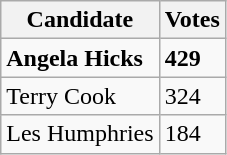<table class="wikitable">
<tr>
<th>Candidate</th>
<th>Votes</th>
</tr>
<tr>
<td><strong>Angela Hicks</strong></td>
<td><strong>429</strong></td>
</tr>
<tr>
<td>Terry Cook</td>
<td>324</td>
</tr>
<tr>
<td>Les Humphries</td>
<td>184</td>
</tr>
</table>
